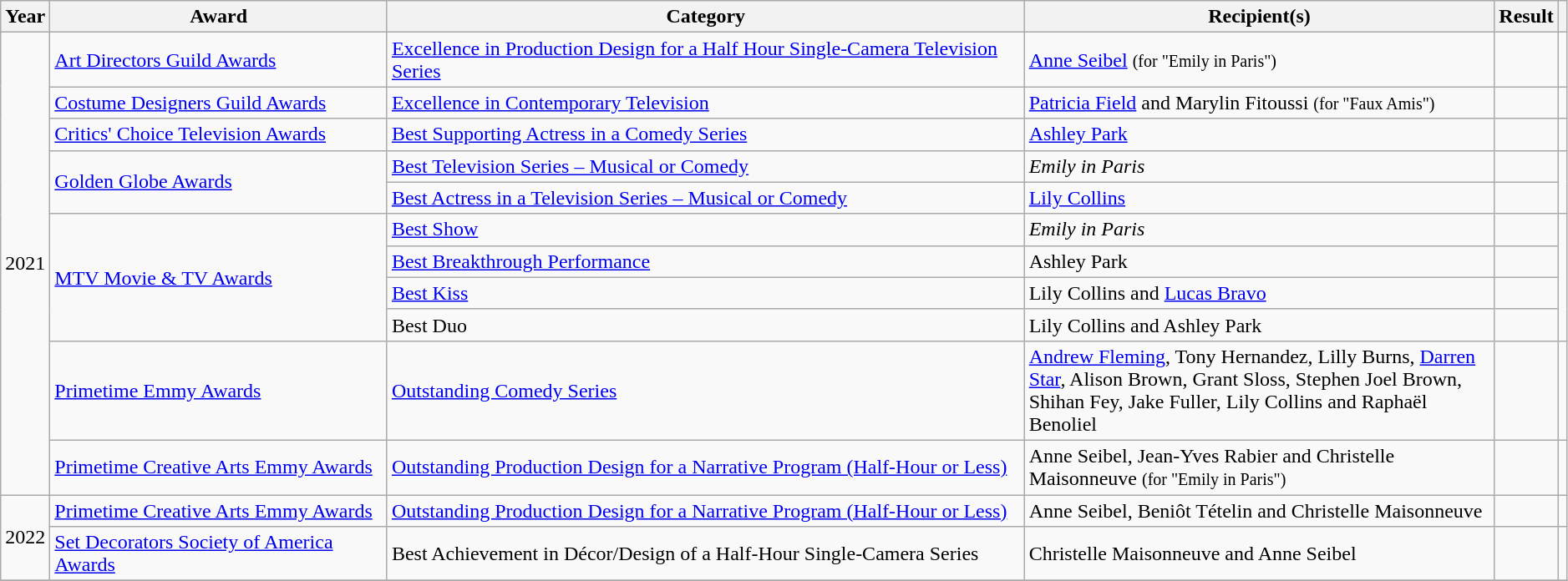<table class="wikitable sortable plainrowheaders" style="width: 99%;">
<tr>
<th scope="col">Year</th>
<th scope="col">Award</th>
<th scope="col">Category</th>
<th scope="col" style="width:30%;">Recipient(s)</th>
<th scope="col">Result</th>
<th scope="col" class="unsortable"></th>
</tr>
<tr>
<td rowspan="11" style="text-align:center;">2021</td>
<td><a href='#'>Art Directors Guild Awards</a></td>
<td><a href='#'>Excellence in Production Design for a Half Hour Single-Camera Television Series</a></td>
<td><a href='#'>Anne Seibel</a> <small>(for "Emily in Paris")</small></td>
<td></td>
<td style="text-align:center;"></td>
</tr>
<tr>
<td><a href='#'>Costume Designers Guild Awards</a></td>
<td><a href='#'>Excellence in Contemporary Television</a></td>
<td><a href='#'>Patricia Field</a> and Marylin Fitoussi <small>(for "Faux Amis")</small></td>
<td></td>
<td style="text-align:center;"></td>
</tr>
<tr>
<td><a href='#'>Critics' Choice Television Awards</a></td>
<td><a href='#'>Best Supporting Actress in a Comedy Series</a></td>
<td><a href='#'>Ashley Park</a></td>
<td></td>
<td style="text-align:center;"></td>
</tr>
<tr>
<td rowspan="2"><a href='#'>Golden Globe Awards</a></td>
<td><a href='#'>Best Television Series – Musical or Comedy</a></td>
<td><em>Emily in Paris</em></td>
<td></td>
<td style="text-align:center;" rowspan="2"></td>
</tr>
<tr>
<td><a href='#'>Best Actress in a Television Series – Musical or Comedy</a></td>
<td><a href='#'>Lily Collins</a></td>
<td></td>
</tr>
<tr>
<td rowspan="4"><a href='#'>MTV Movie & TV Awards</a></td>
<td><a href='#'>Best Show</a></td>
<td><em>Emily in Paris</em></td>
<td></td>
<td style="text-align:center;" rowspan="4"></td>
</tr>
<tr>
<td><a href='#'>Best Breakthrough Performance</a></td>
<td>Ashley Park</td>
<td></td>
</tr>
<tr>
<td><a href='#'>Best Kiss</a></td>
<td>Lily Collins and <a href='#'>Lucas Bravo</a></td>
<td></td>
</tr>
<tr>
<td>Best Duo</td>
<td>Lily Collins and Ashley Park</td>
<td></td>
</tr>
<tr>
<td><a href='#'>Primetime Emmy Awards</a></td>
<td><a href='#'>Outstanding Comedy Series</a></td>
<td><a href='#'>Andrew Fleming</a>, Tony Hernandez, Lilly Burns, <a href='#'>Darren Star</a>, Alison Brown, Grant Sloss, Stephen Joel Brown, Shihan Fey, Jake Fuller, Lily Collins and Raphaël Benoliel</td>
<td></td>
<td style="text-align:center;"></td>
</tr>
<tr>
<td><a href='#'>Primetime Creative Arts Emmy Awards</a></td>
<td><a href='#'>Outstanding Production Design for a Narrative Program (Half-Hour or Less)</a></td>
<td>Anne Seibel, Jean-Yves Rabier and Christelle Maisonneuve <small>(for "Emily in Paris")</small></td>
<td></td>
<td style="text-align:center;"></td>
</tr>
<tr>
<td rowspan="2" style="text-align:center;">2022</td>
<td><a href='#'>Primetime Creative Arts Emmy Awards</a></td>
<td><a href='#'>Outstanding Production Design for a Narrative Program (Half-Hour or Less)</a></td>
<td>Anne Seibel, Beniôt Tételin and Christelle Maisonneuve </td>
<td></td>
<td align="center"></td>
</tr>
<tr>
<td><a href='#'>Set Decorators Society of America Awards</a></td>
<td>Best Achievement in Décor/Design of a Half-Hour Single-Camera Series</td>
<td>Christelle Maisonneuve and Anne Seibel</td>
<td></td>
<td style="text-align:center;"></td>
</tr>
<tr>
</tr>
</table>
